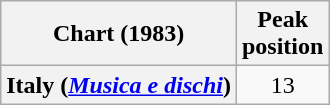<table class="wikitable plainrowheaders" style="text-align:center">
<tr>
<th scope="col">Chart (1983)</th>
<th scope="col">Peak<br>position</th>
</tr>
<tr>
<th scope="row">Italy (<em><a href='#'>Musica e dischi</a></em>)</th>
<td style="text-align:center">13</td>
</tr>
</table>
